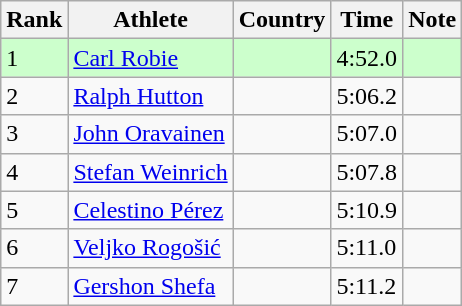<table class="wikitable sortable">
<tr>
<th>Rank</th>
<th>Athlete</th>
<th>Country</th>
<th>Time</th>
<th>Note</th>
</tr>
<tr bgcolor=#CCFFCC>
<td>1</td>
<td><a href='#'>Carl Robie</a></td>
<td></td>
<td>4:52.0</td>
<td></td>
</tr>
<tr>
<td>2</td>
<td><a href='#'>Ralph Hutton</a></td>
<td></td>
<td>5:06.2</td>
<td></td>
</tr>
<tr>
<td>3</td>
<td><a href='#'>John Oravainen</a></td>
<td></td>
<td>5:07.0</td>
<td></td>
</tr>
<tr>
<td>4</td>
<td><a href='#'>Stefan Weinrich</a></td>
<td></td>
<td>5:07.8</td>
<td></td>
</tr>
<tr>
<td>5</td>
<td><a href='#'>Celestino Pérez</a></td>
<td></td>
<td>5:10.9</td>
<td></td>
</tr>
<tr>
<td>6</td>
<td><a href='#'>Veljko Rogošić</a></td>
<td></td>
<td>5:11.0</td>
<td></td>
</tr>
<tr>
<td>7</td>
<td><a href='#'>Gershon Shefa</a></td>
<td></td>
<td>5:11.2</td>
<td></td>
</tr>
</table>
